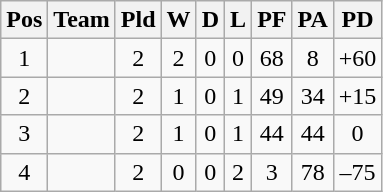<table class="wikitable" style="text-align: center;">
<tr>
<th>Pos</th>
<th>Team</th>
<th>Pld</th>
<th>W</th>
<th>D</th>
<th>L</th>
<th>PF</th>
<th>PA</th>
<th>PD</th>
</tr>
<tr>
<td>1</td>
<td align="left"></td>
<td>2</td>
<td>2</td>
<td>0</td>
<td>0</td>
<td>68</td>
<td>8</td>
<td>+60</td>
</tr>
<tr>
<td>2</td>
<td align="left"></td>
<td>2</td>
<td>1</td>
<td>0</td>
<td>1</td>
<td>49</td>
<td>34</td>
<td>+15</td>
</tr>
<tr>
<td>3</td>
<td align="left"></td>
<td>2</td>
<td>1</td>
<td>0</td>
<td>1</td>
<td>44</td>
<td>44</td>
<td>0</td>
</tr>
<tr>
<td>4</td>
<td align="left"></td>
<td>2</td>
<td>0</td>
<td>0</td>
<td>2</td>
<td>3</td>
<td>78</td>
<td>–75</td>
</tr>
</table>
